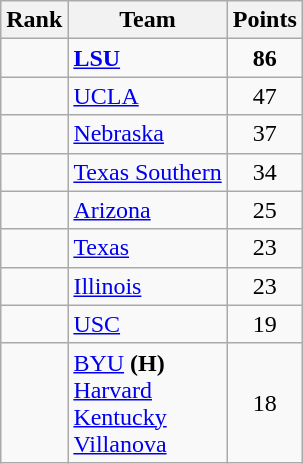<table class="wikitable sortable" style="text-align:center">
<tr>
<th>Rank</th>
<th>Team</th>
<th>Points</th>
</tr>
<tr>
<td></td>
<td align="left"><strong><a href='#'>LSU</a></strong></td>
<td><strong>86</strong></td>
</tr>
<tr>
<td></td>
<td align="left"><a href='#'>UCLA</a></td>
<td>47</td>
</tr>
<tr>
<td></td>
<td align="left"><a href='#'>Nebraska</a></td>
<td>37</td>
</tr>
<tr>
<td></td>
<td align="left"><a href='#'>Texas Southern</a></td>
<td>34</td>
</tr>
<tr>
<td></td>
<td align="left"><a href='#'>Arizona</a></td>
<td>25</td>
</tr>
<tr>
<td></td>
<td align="left"><a href='#'>Texas</a></td>
<td>23</td>
</tr>
<tr>
<td></td>
<td align="left"><a href='#'>Illinois</a></td>
<td>23</td>
</tr>
<tr>
<td></td>
<td align="left"><a href='#'>USC</a></td>
<td>19</td>
</tr>
<tr>
<td></td>
<td align="left"><a href='#'>BYU</a> <strong>(H)</strong><br><a href='#'>Harvard</a><br><a href='#'>Kentucky</a><br><a href='#'>Villanova</a></td>
<td>18</td>
</tr>
</table>
